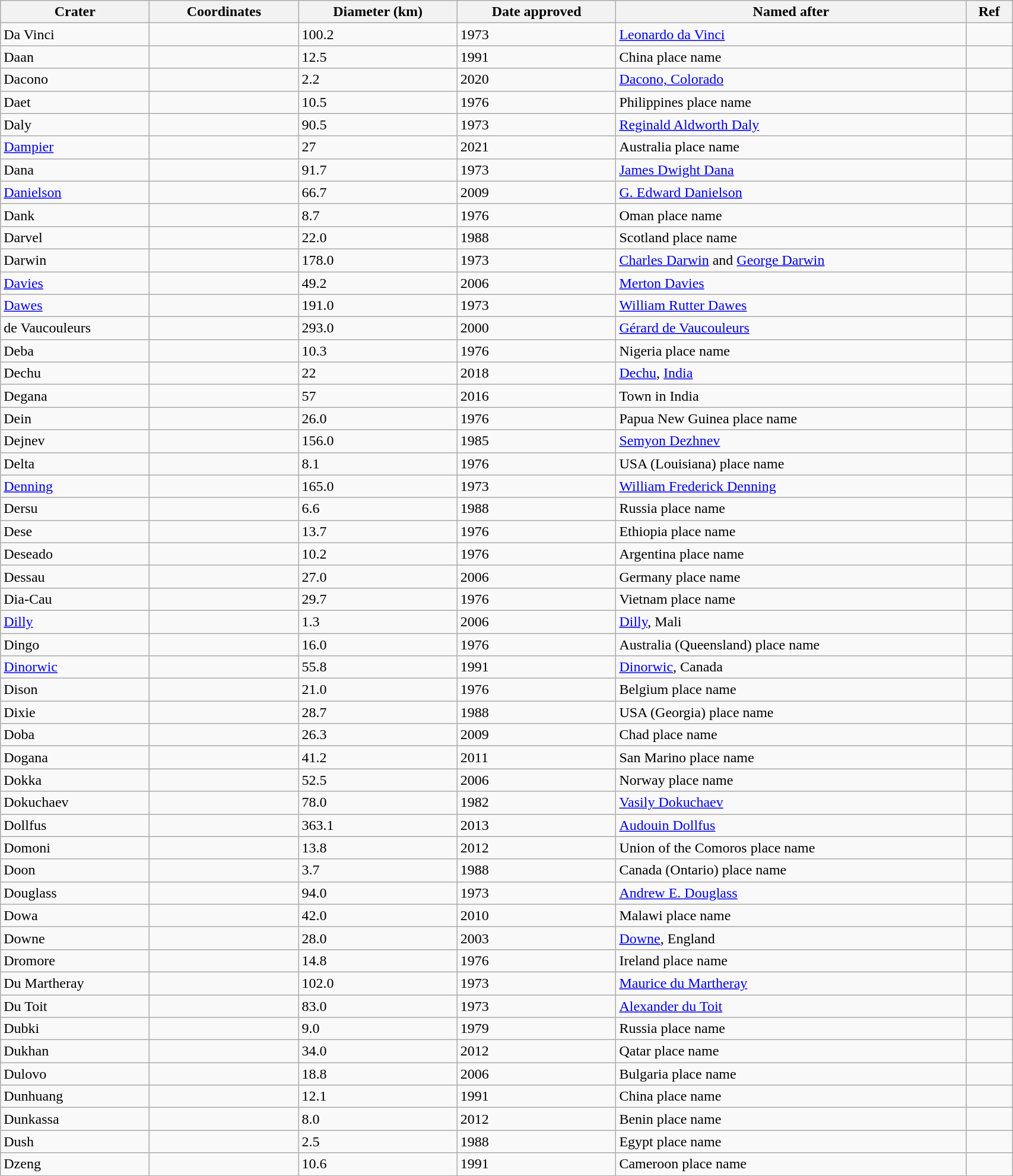<table class="wikitable" style="min-width: 90%;">
<tr>
<th style="width:10em">Crater</th>
<th style="width:10em">Coordinates</th>
<th>Diameter (km)</th>
<th>Date approved</th>
<th>Named after</th>
<th>Ref</th>
</tr>
<tr id="Da Vinci">
<td>Da Vinci</td>
<td></td>
<td>100.2</td>
<td>1973</td>
<td><a href='#'>Leonardo da Vinci</a></td>
<td></td>
</tr>
<tr id="Daan">
<td>Daan</td>
<td></td>
<td>12.5</td>
<td>1991</td>
<td>China place name</td>
<td></td>
</tr>
<tr id="Dacono">
<td>Dacono</td>
<td></td>
<td>2.2</td>
<td>2020</td>
<td><a href='#'>Dacono, Colorado</a></td>
<td></td>
</tr>
<tr id="Daet">
<td>Daet</td>
<td></td>
<td>10.5</td>
<td>1976</td>
<td>Philippines place name</td>
<td></td>
</tr>
<tr id="Daly">
<td>Daly</td>
<td></td>
<td>90.5</td>
<td>1973</td>
<td><a href='#'>Reginald Aldworth Daly</a></td>
<td></td>
</tr>
<tr id="Dampier">
<td><a href='#'>Dampier</a></td>
<td></td>
<td>27</td>
<td>2021</td>
<td>Australia place name</td>
<td></td>
</tr>
<tr id="Dana">
<td>Dana</td>
<td></td>
<td>91.7</td>
<td>1973</td>
<td><a href='#'>James Dwight Dana</a></td>
<td></td>
</tr>
<tr id="Danielson">
<td><a href='#'>Danielson</a></td>
<td></td>
<td>66.7</td>
<td>2009</td>
<td><a href='#'>G. Edward Danielson</a></td>
<td></td>
</tr>
<tr id="Dank">
<td>Dank</td>
<td></td>
<td>8.7</td>
<td>1976</td>
<td>Oman place name</td>
<td></td>
</tr>
<tr id="Darvel">
<td>Darvel</td>
<td></td>
<td>22.0</td>
<td>1988</td>
<td>Scotland place name</td>
<td></td>
</tr>
<tr id="Darwin">
<td>Darwin</td>
<td></td>
<td>178.0</td>
<td>1973</td>
<td><a href='#'>Charles Darwin</a> and <a href='#'>George Darwin</a></td>
<td></td>
</tr>
<tr id="Davies">
<td><a href='#'>Davies</a></td>
<td></td>
<td>49.2</td>
<td>2006</td>
<td><a href='#'>Merton Davies</a></td>
<td></td>
</tr>
<tr id="Dawes">
<td><a href='#'>Dawes</a></td>
<td></td>
<td>191.0</td>
<td>1973</td>
<td><a href='#'>William Rutter Dawes</a></td>
<td></td>
</tr>
<tr id="de Vaucouleurs">
<td>de Vaucouleurs</td>
<td></td>
<td>293.0</td>
<td>2000</td>
<td><a href='#'>Gérard de Vaucouleurs</a></td>
<td></td>
</tr>
<tr id="Deba">
<td>Deba</td>
<td></td>
<td>10.3</td>
<td>1976</td>
<td>Nigeria place name</td>
<td></td>
</tr>
<tr id="Dechu">
<td>Dechu</td>
<td></td>
<td>22</td>
<td>2018</td>
<td><a href='#'>Dechu</a>, <a href='#'>India</a></td>
<td></td>
</tr>
<tr id="Degana">
<td>Degana</td>
<td></td>
<td>57</td>
<td>2016</td>
<td>Town in India</td>
<td></td>
</tr>
<tr id="Dein">
<td>Dein</td>
<td></td>
<td>26.0</td>
<td>1976</td>
<td>Papua New Guinea place name</td>
<td></td>
</tr>
<tr id="Dejnev">
<td>Dejnev</td>
<td></td>
<td>156.0</td>
<td>1985</td>
<td><a href='#'>Semyon Dezhnev</a></td>
<td></td>
</tr>
<tr id="Delta">
<td>Delta</td>
<td></td>
<td>8.1</td>
<td>1976</td>
<td>USA (Louisiana) place name</td>
<td></td>
</tr>
<tr id="Denning">
<td><a href='#'>Denning</a></td>
<td></td>
<td>165.0</td>
<td>1973</td>
<td><a href='#'>William Frederick Denning</a></td>
<td></td>
</tr>
<tr id="Dersu">
<td>Dersu</td>
<td></td>
<td>6.6</td>
<td>1988</td>
<td>Russia place name</td>
<td></td>
</tr>
<tr id="Dese">
<td>Dese</td>
<td></td>
<td>13.7</td>
<td>1976</td>
<td>Ethiopia place name</td>
<td></td>
</tr>
<tr id="Deseado">
<td>Deseado</td>
<td></td>
<td>10.2</td>
<td>1976</td>
<td>Argentina place name</td>
<td></td>
</tr>
<tr id="Dessau">
<td>Dessau</td>
<td></td>
<td>27.0</td>
<td>2006</td>
<td>Germany place name</td>
<td></td>
</tr>
<tr id="Dia-Cau">
<td>Dia-Cau</td>
<td></td>
<td>29.7</td>
<td>1976</td>
<td>Vietnam place name</td>
<td></td>
</tr>
<tr id="Dilly">
<td><a href='#'>Dilly</a></td>
<td></td>
<td>1.3</td>
<td>2006</td>
<td><a href='#'>Dilly</a>, Mali</td>
<td></td>
</tr>
<tr id="Dingo">
<td>Dingo</td>
<td></td>
<td>16.0</td>
<td>1976</td>
<td>Australia (Queensland) place name</td>
<td></td>
</tr>
<tr id="Dinorwic">
<td><a href='#'>Dinorwic</a></td>
<td></td>
<td>55.8</td>
<td>1991</td>
<td><a href='#'>Dinorwic</a>, Canada</td>
<td></td>
</tr>
<tr id="Dison">
<td>Dison</td>
<td></td>
<td>21.0</td>
<td>1976</td>
<td>Belgium place name</td>
<td></td>
</tr>
<tr id="Dixie">
<td>Dixie</td>
<td></td>
<td>28.7</td>
<td>1988</td>
<td>USA (Georgia) place name</td>
<td></td>
</tr>
<tr id="Doba">
<td>Doba</td>
<td></td>
<td>26.3</td>
<td>2009</td>
<td>Chad place name</td>
<td></td>
</tr>
<tr id="Dogana">
<td>Dogana</td>
<td></td>
<td>41.2</td>
<td>2011</td>
<td>San Marino place name</td>
<td></td>
</tr>
<tr id="Dokka">
<td>Dokka</td>
<td></td>
<td>52.5</td>
<td>2006</td>
<td>Norway place name</td>
<td></td>
</tr>
<tr id="Dokuchaev">
<td>Dokuchaev</td>
<td></td>
<td>78.0</td>
<td>1982</td>
<td><a href='#'>Vasily Dokuchaev</a></td>
<td></td>
</tr>
<tr id="Dollfus">
<td>Dollfus</td>
<td></td>
<td>363.1</td>
<td>2013</td>
<td><a href='#'>Audouin Dollfus</a></td>
<td></td>
</tr>
<tr id="Domoni">
<td>Domoni</td>
<td></td>
<td>13.8</td>
<td>2012</td>
<td>Union of the Comoros place name</td>
<td></td>
</tr>
<tr id="Doon">
<td>Doon</td>
<td></td>
<td>3.7</td>
<td>1988</td>
<td>Canada (Ontario) place name</td>
<td></td>
</tr>
<tr id="Douglass">
<td>Douglass</td>
<td></td>
<td>94.0</td>
<td>1973</td>
<td><a href='#'>Andrew E. Douglass</a></td>
<td></td>
</tr>
<tr id="Dowa">
<td>Dowa</td>
<td></td>
<td>42.0</td>
<td>2010</td>
<td>Malawi place name</td>
<td></td>
</tr>
<tr id="Downe">
<td>Downe</td>
<td></td>
<td>28.0</td>
<td>2003</td>
<td><a href='#'>Downe</a>, England</td>
<td></td>
</tr>
<tr id="Dromore">
<td>Dromore</td>
<td></td>
<td>14.8</td>
<td>1976</td>
<td>Ireland place name</td>
<td></td>
</tr>
<tr id="Du Martheray">
<td>Du Martheray</td>
<td></td>
<td>102.0</td>
<td>1973</td>
<td><a href='#'>Maurice du Martheray</a></td>
<td></td>
</tr>
<tr id="Du Toit">
<td>Du Toit</td>
<td></td>
<td>83.0</td>
<td>1973</td>
<td><a href='#'>Alexander du Toit</a></td>
<td></td>
</tr>
<tr id="Dubki">
<td>Dubki</td>
<td></td>
<td>9.0</td>
<td>1979</td>
<td>Russia place name</td>
<td></td>
</tr>
<tr id="Dukhan">
<td>Dukhan</td>
<td></td>
<td>34.0</td>
<td>2012</td>
<td>Qatar place name</td>
<td></td>
</tr>
<tr id="Dulovo">
<td>Dulovo</td>
<td></td>
<td>18.8</td>
<td>2006</td>
<td>Bulgaria place name</td>
<td></td>
</tr>
<tr id="Dunhuang">
<td>Dunhuang</td>
<td></td>
<td>12.1</td>
<td>1991</td>
<td>China place name</td>
<td></td>
</tr>
<tr id="Dunkassa">
<td>Dunkassa</td>
<td></td>
<td>8.0</td>
<td>2012</td>
<td>Benin place name</td>
<td></td>
</tr>
<tr id="Dush">
<td>Dush</td>
<td></td>
<td>2.5</td>
<td>1988</td>
<td>Egypt place name</td>
<td></td>
</tr>
<tr id="Dzeng">
<td>Dzeng</td>
<td></td>
<td>10.6</td>
<td>1991</td>
<td>Cameroon place name</td>
<td></td>
</tr>
</table>
